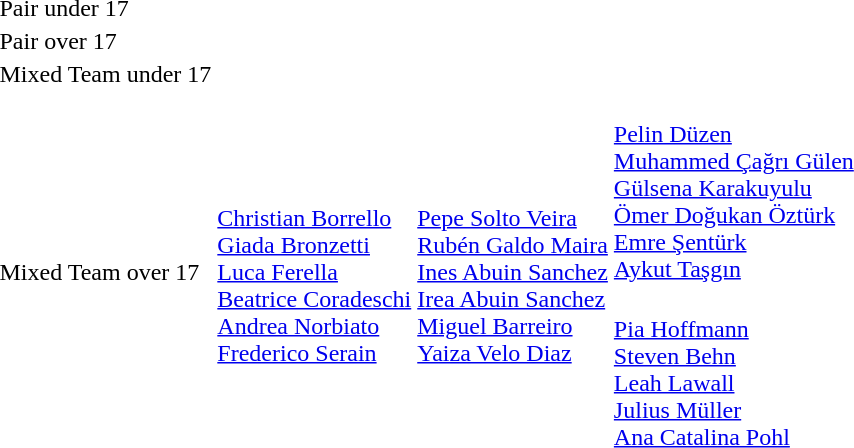<table>
<tr>
<td rowspan=2>Pair under 17</td>
<td rowspan=2></td>
<td rowspan=2></td>
<td></td>
</tr>
<tr>
<td></td>
</tr>
<tr>
<td rowspan=2>Pair over 17</td>
<td rowspan=2></td>
<td rowspan=2></td>
<td></td>
</tr>
<tr>
<td></td>
</tr>
<tr>
<td rowspan=2>Mixed Team under 17</td>
<td rowspan=2></td>
<td rowspan=2></td>
<td></td>
</tr>
<tr>
<td></td>
</tr>
<tr>
<td rowspan=2>Mixed Team over 17</td>
<td rowspan=2><br><a href='#'>Christian Borrello</a><br><a href='#'>Giada Bronzetti</a><br><a href='#'>Luca Ferella</a><br><a href='#'>Beatrice Coradeschi</a><br><a href='#'>Andrea Norbiato</a><br><a href='#'>Frederico Serain</a></td>
<td rowspan=2><br><a href='#'>Pepe Solto Veira</a><br><a href='#'>Rubén Galdo Maira</a><br><a href='#'>Ines Abuin Sanchez</a><br><a href='#'>Irea Abuin Sanchez</a><br><a href='#'>Miguel Barreiro</a><br><a href='#'>Yaiza Velo Diaz</a></td>
<td><br><a href='#'>Pelin Düzen</a><br><a href='#'>Muhammed Çağrı Gülen</a><br><a href='#'>Gülsena Karakuyulu</a><br><a href='#'>Ömer Doğukan Öztürk</a><br><a href='#'>Emre Şentürk</a><br><a href='#'>Aykut Taşgın</a></td>
</tr>
<tr>
<td><br><a href='#'>Pia Hoffmann</a><br><a href='#'>Steven Behn</a><br><a href='#'>Leah Lawall</a><br><a href='#'>Julius Müller</a><br><a href='#'>Ana Catalina Pohl</a></td>
</tr>
<tr>
</tr>
</table>
